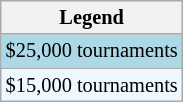<table class="wikitable" style="font-size:85%">
<tr>
<th>Legend</th>
</tr>
<tr style="background:lightblue;">
<td>$25,000 tournaments</td>
</tr>
<tr style="background:#f0f8ff;">
<td>$15,000 tournaments</td>
</tr>
</table>
